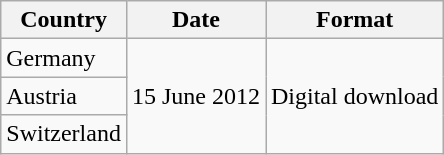<table class="wikitable plainrowheaders">
<tr>
<th scope="col">Country</th>
<th scope="col">Date</th>
<th scope="col">Format</th>
</tr>
<tr>
<td>Germany</td>
<td rowspan="3">15 June 2012</td>
<td rowspan="3">Digital download</td>
</tr>
<tr>
<td>Austria</td>
</tr>
<tr>
<td>Switzerland</td>
</tr>
</table>
